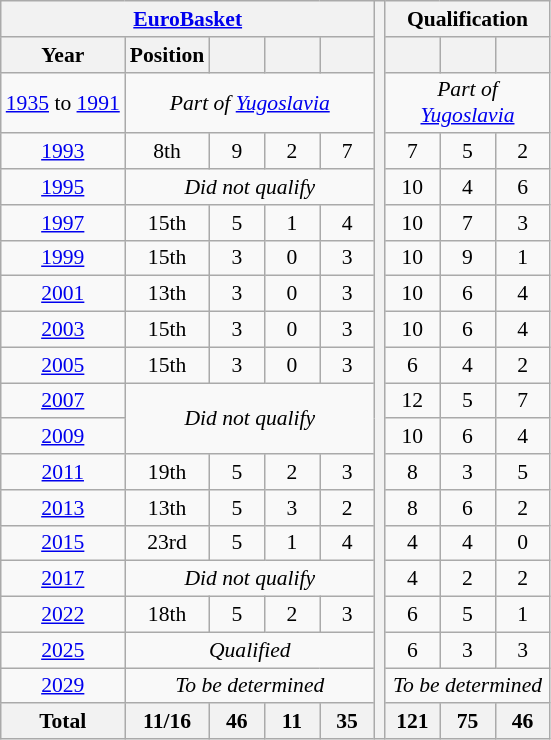<table class="wikitable" style="text-align: center;font-size:90%;">
<tr>
<th colspan=5><a href='#'>EuroBasket</a></th>
<th rowspan=20></th>
<th colspan=3>Qualification</th>
</tr>
<tr>
<th>Year</th>
<th>Position</th>
<th width=30></th>
<th width=30></th>
<th width=30></th>
<th width=30></th>
<th width=30></th>
<th width=30></th>
</tr>
<tr>
<td><a href='#'>1935</a> to <a href='#'>1991</a></td>
<td colspan=4><em>Part of <a href='#'>Yugoslavia</a></em></td>
<td colspan=3><em>Part of <a href='#'>Yugoslavia</a></em></td>
</tr>
<tr>
<td> <a href='#'>1993</a></td>
<td>8th</td>
<td>9</td>
<td>2</td>
<td>7</td>
<td>7</td>
<td>5</td>
<td>2</td>
</tr>
<tr>
<td> <a href='#'>1995</a></td>
<td colspan=4><em>Did not qualify</em></td>
<td>10</td>
<td>4</td>
<td>6</td>
</tr>
<tr>
<td> <a href='#'>1997</a></td>
<td>15th</td>
<td>5</td>
<td>1</td>
<td>4</td>
<td>10</td>
<td>7</td>
<td>3</td>
</tr>
<tr>
<td> <a href='#'>1999</a></td>
<td>15th</td>
<td>3</td>
<td>0</td>
<td>3</td>
<td>10</td>
<td>9</td>
<td>1</td>
</tr>
<tr>
<td> <a href='#'>2001</a></td>
<td>13th</td>
<td>3</td>
<td>0</td>
<td>3</td>
<td>10</td>
<td>6</td>
<td>4</td>
</tr>
<tr>
<td> <a href='#'>2003</a></td>
<td>15th</td>
<td>3</td>
<td>0</td>
<td>3</td>
<td>10</td>
<td>6</td>
<td>4</td>
</tr>
<tr>
<td> <a href='#'>2005</a></td>
<td>15th</td>
<td>3</td>
<td>0</td>
<td>3</td>
<td>6</td>
<td>4</td>
<td>2</td>
</tr>
<tr>
<td> <a href='#'>2007</a></td>
<td colspan=4 rowspan=2><em>Did not qualify</em></td>
<td>12</td>
<td>5</td>
<td>7</td>
</tr>
<tr>
<td> <a href='#'>2009</a></td>
<td>10</td>
<td>6</td>
<td>4</td>
</tr>
<tr>
<td> <a href='#'>2011</a></td>
<td>19th</td>
<td>5</td>
<td>2</td>
<td>3</td>
<td>8</td>
<td>3</td>
<td>5</td>
</tr>
<tr>
<td> <a href='#'>2013</a></td>
<td>13th</td>
<td>5</td>
<td>3</td>
<td>2</td>
<td>8</td>
<td>6</td>
<td>2</td>
</tr>
<tr>
<td> <a href='#'>2015</a></td>
<td>23rd</td>
<td>5</td>
<td>1</td>
<td>4</td>
<td>4</td>
<td>4</td>
<td>0</td>
</tr>
<tr>
<td> <a href='#'>2017</a></td>
<td colspan=4><em>Did not qualify</em></td>
<td>4</td>
<td>2</td>
<td>2</td>
</tr>
<tr>
<td> <a href='#'>2022</a></td>
<td>18th</td>
<td>5</td>
<td>2</td>
<td>3</td>
<td>6</td>
<td>5</td>
<td>1</td>
</tr>
<tr>
<td> <a href='#'>2025</a></td>
<td colspan=4><em>Qualified</em></td>
<td>6</td>
<td>3</td>
<td>3</td>
</tr>
<tr>
<td> <a href='#'>2029</a></td>
<td colspan=4><em>To be determined</em></td>
<td colspan=3><em>To be determined</em></td>
</tr>
<tr>
<th>Total</th>
<th>11/16</th>
<th>46</th>
<th>11</th>
<th>35</th>
<th>121</th>
<th>75</th>
<th>46</th>
</tr>
</table>
